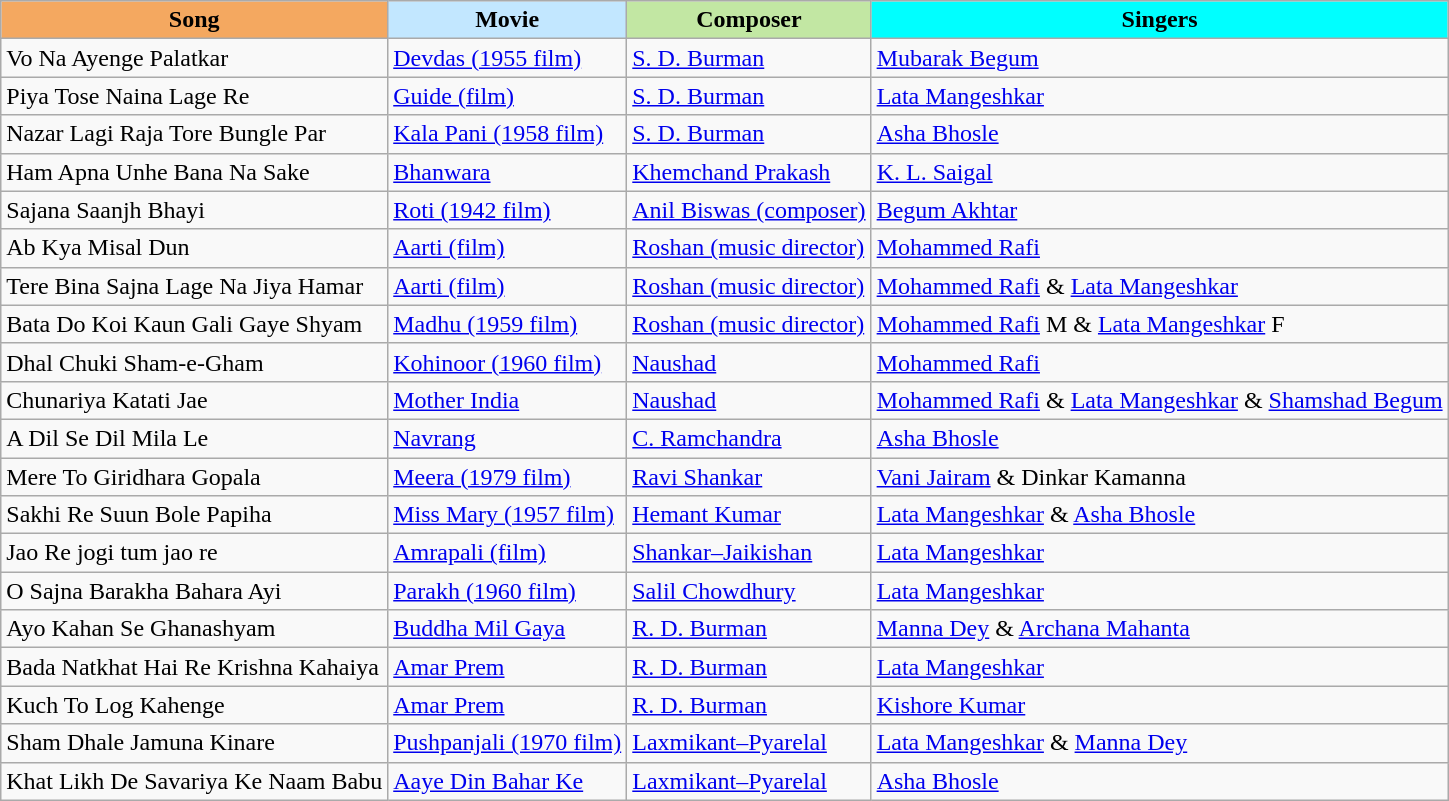<table class="wikitable sortable">
<tr>
<th style="background:#f4a860">Song</th>
<th style="background:#c2e7ff">Movie</th>
<th style="background:#c2e7a3">Composer</th>
<th style="background:#00ffff">Singers</th>
</tr>
<tr>
<td>Vo Na Ayenge Palatkar</td>
<td><a href='#'>Devdas (1955 film)</a></td>
<td><a href='#'>S. D. Burman</a></td>
<td><a href='#'>Mubarak Begum</a></td>
</tr>
<tr>
<td>Piya Tose Naina Lage Re</td>
<td><a href='#'>Guide (film)</a></td>
<td><a href='#'>S. D. Burman</a></td>
<td><a href='#'>Lata Mangeshkar</a></td>
</tr>
<tr>
<td>Nazar Lagi Raja Tore Bungle Par</td>
<td><a href='#'>Kala Pani (1958 film)</a></td>
<td><a href='#'>S. D. Burman</a></td>
<td><a href='#'>Asha Bhosle</a></td>
</tr>
<tr>
<td>Ham Apna Unhe Bana Na Sake</td>
<td><a href='#'>Bhanwara</a></td>
<td><a href='#'>Khemchand Prakash</a></td>
<td><a href='#'>K. L. Saigal</a></td>
</tr>
<tr>
<td>Sajana Saanjh Bhayi</td>
<td><a href='#'>Roti (1942 film)</a></td>
<td><a href='#'>Anil Biswas (composer)</a></td>
<td><a href='#'>Begum Akhtar</a></td>
</tr>
<tr>
<td>Ab Kya Misal Dun</td>
<td><a href='#'>Aarti (film)</a></td>
<td><a href='#'>Roshan (music director)</a></td>
<td><a href='#'>Mohammed Rafi</a></td>
</tr>
<tr>
<td>Tere Bina Sajna Lage Na Jiya Hamar</td>
<td><a href='#'>Aarti (film)</a></td>
<td><a href='#'>Roshan (music director)</a></td>
<td><a href='#'>Mohammed Rafi</a> & <a href='#'>Lata Mangeshkar</a></td>
</tr>
<tr>
<td>Bata Do Koi Kaun Gali Gaye Shyam</td>
<td><a href='#'>Madhu (1959 film)</a></td>
<td><a href='#'>Roshan (music director)</a></td>
<td><a href='#'>Mohammed Rafi</a>  M & <a href='#'>Lata Mangeshkar</a>  F</td>
</tr>
<tr>
<td>Dhal Chuki Sham-e-Gham</td>
<td><a href='#'>Kohinoor (1960 film)</a></td>
<td><a href='#'>Naushad</a></td>
<td><a href='#'>Mohammed Rafi</a></td>
</tr>
<tr>
<td>Chunariya Katati Jae</td>
<td><a href='#'>Mother India</a></td>
<td><a href='#'>Naushad</a></td>
<td><a href='#'>Mohammed Rafi</a> & <a href='#'>Lata Mangeshkar</a> & <a href='#'>Shamshad Begum</a></td>
</tr>
<tr>
<td>A Dil Se Dil Mila Le</td>
<td><a href='#'>Navrang</a></td>
<td><a href='#'>C. Ramchandra</a></td>
<td><a href='#'>Asha Bhosle</a></td>
</tr>
<tr>
<td>Mere To Giridhara Gopala</td>
<td><a href='#'>Meera (1979 film)</a></td>
<td><a href='#'>Ravi Shankar</a></td>
<td><a href='#'>Vani Jairam</a> & Dinkar Kamanna</td>
</tr>
<tr>
<td>Sakhi Re Suun Bole Papiha</td>
<td><a href='#'>Miss Mary (1957 film)</a></td>
<td><a href='#'>Hemant Kumar</a></td>
<td><a href='#'>Lata Mangeshkar</a> & <a href='#'>Asha Bhosle</a></td>
</tr>
<tr>
<td>Jao Re jogi tum jao re</td>
<td><a href='#'>Amrapali (film)</a></td>
<td><a href='#'>Shankar–Jaikishan</a></td>
<td><a href='#'>Lata Mangeshkar</a></td>
</tr>
<tr>
<td>O Sajna Barakha Bahara Ayi</td>
<td><a href='#'>Parakh (1960 film)</a></td>
<td><a href='#'>Salil Chowdhury</a></td>
<td><a href='#'>Lata Mangeshkar</a></td>
</tr>
<tr>
<td>Ayo Kahan Se Ghanashyam</td>
<td><a href='#'>Buddha Mil Gaya</a></td>
<td><a href='#'>R. D. Burman</a></td>
<td><a href='#'>Manna Dey</a> & <a href='#'>Archana Mahanta</a></td>
</tr>
<tr>
<td>Bada Natkhat Hai Re Krishna Kahaiya</td>
<td><a href='#'>Amar Prem</a></td>
<td><a href='#'>R. D. Burman</a></td>
<td><a href='#'>Lata Mangeshkar</a></td>
</tr>
<tr>
<td>Kuch To Log Kahenge</td>
<td><a href='#'>Amar Prem</a></td>
<td><a href='#'>R. D. Burman</a></td>
<td><a href='#'>Kishore Kumar</a></td>
</tr>
<tr>
<td>Sham Dhale Jamuna Kinare</td>
<td><a href='#'>Pushpanjali (1970 film)</a></td>
<td><a href='#'>Laxmikant–Pyarelal</a></td>
<td><a href='#'>Lata Mangeshkar</a> & <a href='#'>Manna Dey</a></td>
</tr>
<tr>
<td>Khat Likh De Savariya Ke Naam Babu</td>
<td><a href='#'>Aaye Din Bahar Ke</a></td>
<td><a href='#'>Laxmikant–Pyarelal</a></td>
<td><a href='#'>Asha Bhosle</a></td>
</tr>
</table>
